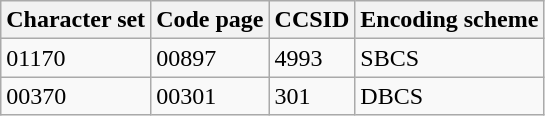<table class="wikitable">
<tr>
<th>Character set</th>
<th>Code page</th>
<th>CCSID</th>
<th>Encoding scheme</th>
</tr>
<tr>
<td>01170</td>
<td>00897</td>
<td>4993</td>
<td>SBCS</td>
</tr>
<tr>
<td>00370</td>
<td>00301</td>
<td>301</td>
<td>DBCS</td>
</tr>
</table>
